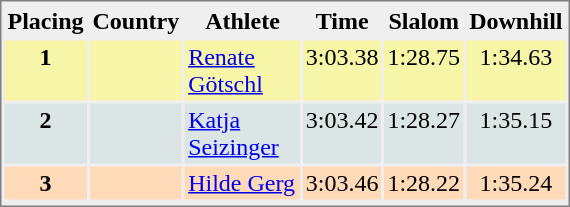<table style="border-style:solid;border-width:1px;border-color:#808080;background-color:#EFEFEF" cellspacing="2" cellpadding="2" width="380px">
<tr bgcolor="#EFEFEF">
<th>Placing</th>
<th>Country</th>
<th>Athlete</th>
<th>Time</th>
<th>Slalom</th>
<th>Downhill</th>
</tr>
<tr align="center" valign="top" bgcolor="#F7F6A8">
<th>1</th>
<td></td>
<td align="left"><a href='#'>Renate Götschl</a></td>
<td align="left">3:03.38</td>
<td>1:28.75</td>
<td>1:34.63</td>
</tr>
<tr align="center" valign="top" bgcolor="#DCE5E5">
<th>2</th>
<td></td>
<td align="left"><a href='#'>Katja Seizinger</a></td>
<td align="left">3:03.42</td>
<td>1:28.27</td>
<td>1:35.15</td>
</tr>
<tr align="center" valign="top" bgcolor="#FFDAB9">
<th>3</th>
<td></td>
<td align="left"><a href='#'>Hilde Gerg</a></td>
<td align="left">3:03.46</td>
<td>1:28.22</td>
<td>1:35.24</td>
</tr>
<tr align="center" valign="top" bgcolor="#FFFFFF">
</tr>
</table>
